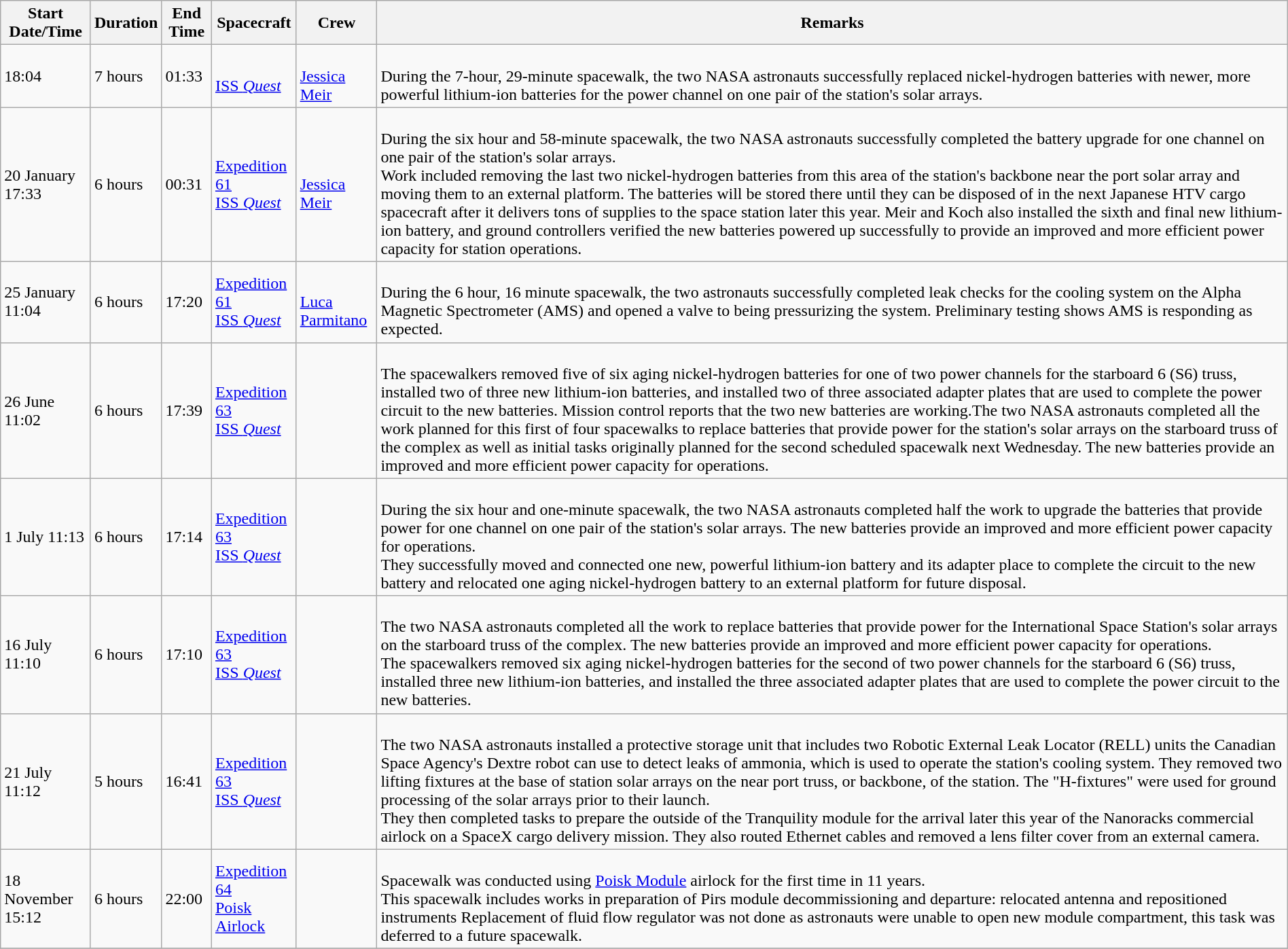<table class="wikitable" style="width:100%;">
<tr>
<th>Start Date/Time</th>
<th>Duration</th>
<th>End Time</th>
<th>Spacecraft</th>
<th>Crew</th>
<th>Remarks</th>
</tr>
<tr>
<td> 18:04</td>
<td>7 hours </td>
<td>01:33</td>
<td><br><a href='#'>ISS <em>Quest</em></a></td>
<td><br> <a href='#'>Jessica Meir</a></td>
<td><br>During the 7-hour, 29-minute spacewalk, the two NASA astronauts successfully replaced nickel-hydrogen batteries with newer, more powerful lithium-ion batteries for the power channel on one pair of the station's solar arrays.</td>
</tr>
<tr>
<td>20 January 17:33</td>
<td>6 hours </td>
<td>00:31</td>
<td><a href='#'>Expedition 61</a><br><a href='#'>ISS <em>Quest</em></a></td>
<td><br> <a href='#'>Jessica Meir</a></td>
<td><br>During the six hour and 58-minute spacewalk, the two NASA astronauts successfully completed the battery upgrade for one channel on one pair of the station's solar arrays.<br>Work included removing the last two nickel-hydrogen batteries from this area of the station's backbone near the port solar array and moving them to an external platform. The batteries will be stored there until they can be disposed of in the next Japanese HTV cargo spacecraft after it delivers tons of supplies to the space station later this year. Meir and Koch also installed the sixth and final new lithium-ion battery, and ground controllers verified the new batteries powered up successfully to provide an improved and more efficient power capacity for station operations.</td>
</tr>
<tr>
<td>25 January 11:04</td>
<td>6 hours </td>
<td>17:20</td>
<td><a href='#'>Expedition 61</a><br><a href='#'>ISS <em>Quest</em></a></td>
<td><br> <a href='#'>Luca Parmitano</a></td>
<td><br>During the 6 hour, 16 minute spacewalk, the two astronauts successfully completed leak checks for the cooling system on the Alpha Magnetic Spectrometer (AMS) and opened a valve to being pressurizing the system. Preliminary testing shows AMS is responding as expected.</td>
</tr>
<tr>
<td>26 June 11:02</td>
<td>6 hours </td>
<td>17:39</td>
<td><a href='#'>Expedition 63</a><br><a href='#'>ISS <em>Quest</em></a></td>
<td><br></td>
<td><br>The spacewalkers removed five of six aging nickel-hydrogen batteries for one of two power channels for the starboard 6 (S6) truss, installed two of three new lithium-ion batteries, and installed two of three associated adapter plates that are used to complete the power circuit to the new batteries. Mission control reports that the two new batteries are working.The two NASA astronauts completed all the work planned for this first of four spacewalks to replace batteries that provide power for the station's solar arrays on the starboard truss of the complex as well as initial tasks originally planned for the second scheduled spacewalk next Wednesday. The new batteries provide an improved and more efficient power capacity for operations.</td>
</tr>
<tr>
<td>1 July 11:13</td>
<td>6 hours </td>
<td>17:14</td>
<td><a href='#'>Expedition 63</a><br><a href='#'>ISS <em>Quest</em></a></td>
<td><br></td>
<td><br>During the six hour and one-minute spacewalk, the two NASA astronauts completed half the work to upgrade the batteries that provide power for one channel on one pair of the station's solar arrays. The new batteries provide an improved and more efficient power capacity for operations.<br>They successfully moved and connected one new, powerful lithium-ion battery and its adapter place to complete the circuit to the new battery and relocated one aging nickel-hydrogen battery to an external platform for future disposal.</td>
</tr>
<tr>
<td>16 July 11:10</td>
<td>6 hours</td>
<td>17:10</td>
<td><a href='#'>Expedition 63</a><br><a href='#'>ISS <em>Quest</em></a></td>
<td><br></td>
<td><br>The two NASA astronauts completed all the work to replace batteries that provide power for the International Space Station's solar arrays on the starboard truss of the complex. The new batteries provide an improved and more efficient power capacity for operations.<br>The spacewalkers removed six aging nickel-hydrogen batteries for the second of two power channels for the starboard 6 (S6) truss, installed three new lithium-ion batteries, and installed the three associated adapter plates that are used to complete the power circuit to the new batteries.</td>
</tr>
<tr>
<td>21 July 11:12</td>
<td>5 hours </td>
<td>16:41</td>
<td><a href='#'>Expedition 63</a><br><a href='#'>ISS <em>Quest</em></a></td>
<td><br></td>
<td><br>The two NASA astronauts installed a protective storage unit that includes two Robotic External Leak Locator (RELL) units the Canadian Space Agency's Dextre robot can use to detect leaks of ammonia, which is used to operate the station's cooling system. They removed two lifting fixtures at the base of station solar arrays on the near port truss, or backbone, of the station. The "H-fixtures" were used for ground processing of the solar arrays prior to their launch.<br>They then completed tasks to prepare the outside of the Tranquility module for the arrival later this year of the Nanoracks commercial airlock on a SpaceX cargo delivery mission. They also routed Ethernet cables and removed a lens filter cover from an external camera.</td>
</tr>
<tr>
<td>18 November 15:12</td>
<td>6 hours </td>
<td>22:00</td>
<td><a href='#'>Expedition 64</a><br><a href='#'>Poisk Airlock</a></td>
<td><br></td>
<td><br>Spacewalk was conducted using <a href='#'>Poisk Module</a> airlock for the first time in 11 years.<br>This spacewalk includes works in preparation of Pirs module decommissioning and departure: relocated antenna and repositioned instruments Replacement of fluid flow regulator was not done as astronauts were unable to open new module compartment, this task was deferred to a future spacewalk.</td>
</tr>
<tr>
</tr>
</table>
